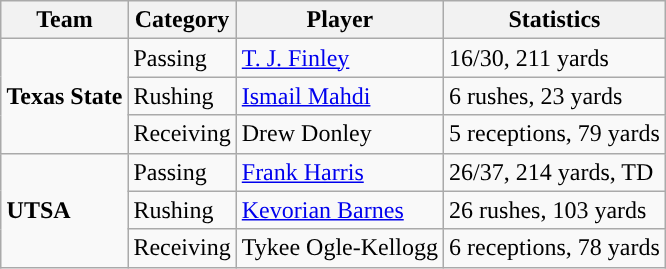<table class="wikitable" style="float: right;">
<tr>
<th>Team</th>
<th>Category</th>
<th>Player</th>
<th>Statistics</th>
</tr>
<tr>
<td rowspan=3><strong>Texas State</strong></td>
<td>Passing</td>
<td><a href='#'>T. J. Finley</a></td>
<td>16/30, 211 yards</td>
</tr>
<tr>
<td>Rushing</td>
<td><a href='#'>Ismail Mahdi</a></td>
<td>6 rushes, 23 yards</td>
</tr>
<tr>
<td>Receiving</td>
<td>Drew Donley</td>
<td>5 receptions, 79 yards</td>
</tr>
<tr>
<td rowspan=3><strong>UTSA</strong></td>
<td>Passing</td>
<td><a href='#'>Frank Harris</a></td>
<td>26/37, 214 yards, TD</td>
</tr>
<tr>
<td>Rushing</td>
<td><a href='#'>Kevorian Barnes</a></td>
<td>26 rushes, 103 yards</td>
</tr>
<tr>
<td>Receiving</td>
<td>Tykee Ogle-Kellogg</td>
<td>6 receptions, 78 yards</td>
</tr>
</table>
